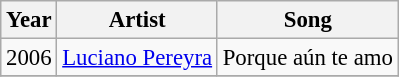<table class="wikitable" style="font-size: 95%;">
<tr>
<th>Year</th>
<th>Artist</th>
<th>Song</th>
</tr>
<tr>
<td>2006</td>
<td><a href='#'>Luciano Pereyra</a></td>
<td>Porque aún te amo</td>
</tr>
<tr>
</tr>
</table>
